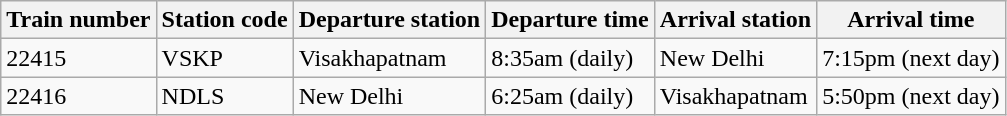<table class="wikitable">
<tr>
<th>Train number</th>
<th>Station code</th>
<th>Departure station</th>
<th>Departure time</th>
<th>Arrival station</th>
<th>Arrival time</th>
</tr>
<tr>
<td>22415</td>
<td>VSKP</td>
<td>Visakhapatnam</td>
<td>8:35am (daily)</td>
<td>New Delhi</td>
<td>7:15pm (next day)</td>
</tr>
<tr>
<td>22416</td>
<td>NDLS</td>
<td>New Delhi</td>
<td>6:25am (daily)</td>
<td>Visakhapatnam</td>
<td>5:50pm (next day)</td>
</tr>
</table>
